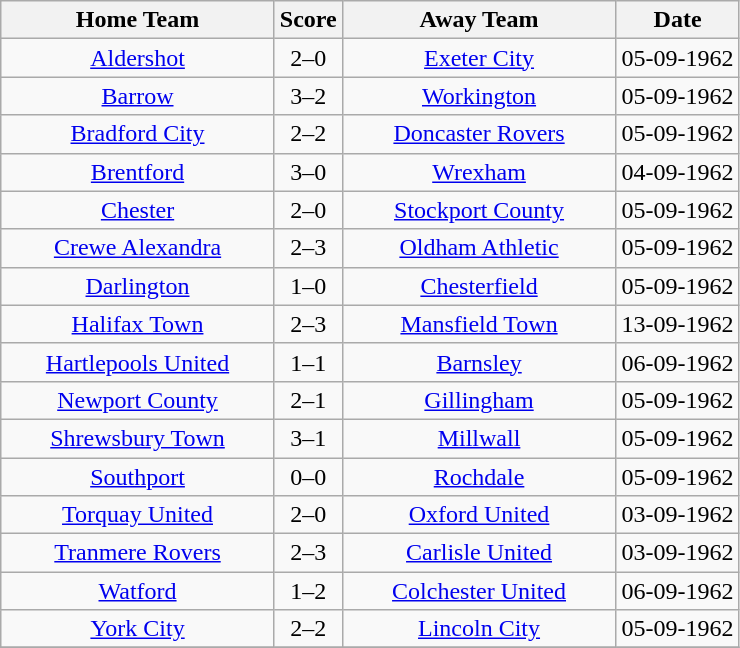<table class="wikitable" style="text-align:center;">
<tr>
<th width=175>Home Team</th>
<th width=20>Score</th>
<th width=175>Away Team</th>
<th width= 75>Date</th>
</tr>
<tr>
<td><a href='#'>Aldershot</a></td>
<td>2–0</td>
<td><a href='#'>Exeter City</a></td>
<td>05-09-1962</td>
</tr>
<tr>
<td><a href='#'>Barrow</a></td>
<td>3–2</td>
<td><a href='#'>Workington</a></td>
<td>05-09-1962</td>
</tr>
<tr>
<td><a href='#'>Bradford City</a></td>
<td>2–2</td>
<td><a href='#'>Doncaster Rovers</a></td>
<td>05-09-1962</td>
</tr>
<tr>
<td><a href='#'>Brentford</a></td>
<td>3–0</td>
<td><a href='#'>Wrexham</a></td>
<td>04-09-1962</td>
</tr>
<tr>
<td><a href='#'>Chester</a></td>
<td>2–0</td>
<td><a href='#'>Stockport County</a></td>
<td>05-09-1962</td>
</tr>
<tr>
<td><a href='#'>Crewe Alexandra</a></td>
<td>2–3</td>
<td><a href='#'>Oldham Athletic</a></td>
<td>05-09-1962</td>
</tr>
<tr>
<td><a href='#'>Darlington</a></td>
<td>1–0</td>
<td><a href='#'>Chesterfield</a></td>
<td>05-09-1962</td>
</tr>
<tr>
<td><a href='#'>Halifax Town</a></td>
<td>2–3</td>
<td><a href='#'>Mansfield Town</a></td>
<td>13-09-1962</td>
</tr>
<tr>
<td><a href='#'>Hartlepools United</a></td>
<td>1–1</td>
<td><a href='#'>Barnsley</a></td>
<td>06-09-1962</td>
</tr>
<tr>
<td><a href='#'>Newport County</a></td>
<td>2–1</td>
<td><a href='#'>Gillingham</a></td>
<td>05-09-1962</td>
</tr>
<tr>
<td><a href='#'>Shrewsbury Town</a></td>
<td>3–1</td>
<td><a href='#'>Millwall</a></td>
<td>05-09-1962</td>
</tr>
<tr>
<td><a href='#'>Southport</a></td>
<td>0–0</td>
<td><a href='#'>Rochdale</a></td>
<td>05-09-1962</td>
</tr>
<tr>
<td><a href='#'>Torquay United</a></td>
<td>2–0</td>
<td><a href='#'>Oxford United</a></td>
<td>03-09-1962</td>
</tr>
<tr>
<td><a href='#'>Tranmere Rovers</a></td>
<td>2–3</td>
<td><a href='#'>Carlisle United</a></td>
<td>03-09-1962</td>
</tr>
<tr>
<td><a href='#'>Watford</a></td>
<td>1–2</td>
<td><a href='#'>Colchester United</a></td>
<td>06-09-1962</td>
</tr>
<tr>
<td><a href='#'>York City</a></td>
<td>2–2</td>
<td><a href='#'>Lincoln City</a></td>
<td>05-09-1962</td>
</tr>
<tr>
</tr>
</table>
